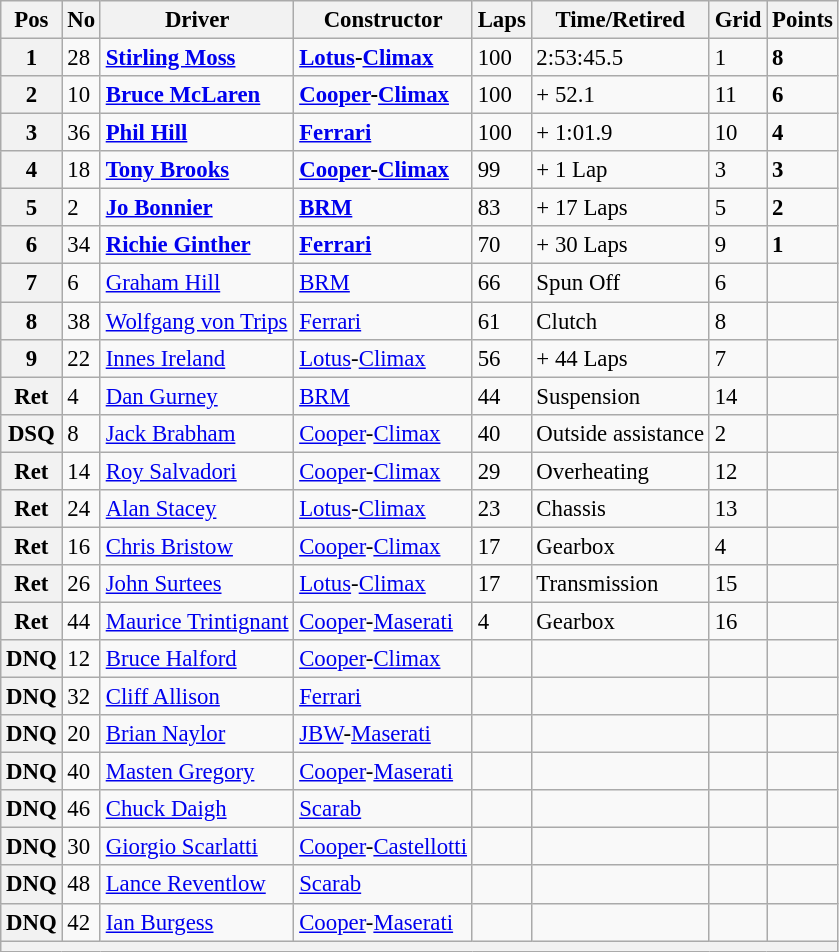<table class="wikitable" style="font-size:95%;">
<tr>
<th>Pos</th>
<th>No</th>
<th>Driver</th>
<th>Constructor</th>
<th>Laps</th>
<th>Time/Retired</th>
<th>Grid</th>
<th>Points</th>
</tr>
<tr>
<th>1</th>
<td>28</td>
<td> <strong><a href='#'>Stirling Moss</a></strong></td>
<td><strong><a href='#'>Lotus</a>-<a href='#'>Climax</a></strong></td>
<td>100</td>
<td>2:53:45.5</td>
<td>1</td>
<td><strong>8</strong></td>
</tr>
<tr>
<th>2</th>
<td>10</td>
<td> <strong><a href='#'>Bruce McLaren</a></strong></td>
<td><strong><a href='#'>Cooper</a>-<a href='#'>Climax</a></strong></td>
<td>100</td>
<td>+ 52.1</td>
<td>11</td>
<td><strong>6</strong></td>
</tr>
<tr>
<th>3</th>
<td>36</td>
<td> <strong><a href='#'>Phil Hill</a></strong></td>
<td><strong><a href='#'>Ferrari</a></strong></td>
<td>100</td>
<td>+ 1:01.9</td>
<td>10</td>
<td><strong>4</strong></td>
</tr>
<tr>
<th>4</th>
<td>18</td>
<td> <strong><a href='#'>Tony Brooks</a></strong></td>
<td><strong><a href='#'>Cooper</a>-<a href='#'>Climax</a></strong></td>
<td>99</td>
<td>+ 1 Lap</td>
<td>3</td>
<td><strong>3</strong></td>
</tr>
<tr>
<th>5</th>
<td>2</td>
<td> <strong><a href='#'>Jo Bonnier</a></strong></td>
<td><strong><a href='#'>BRM</a></strong></td>
<td>83</td>
<td>+ 17 Laps</td>
<td>5</td>
<td><strong>2</strong></td>
</tr>
<tr>
<th>6</th>
<td>34</td>
<td> <strong><a href='#'>Richie Ginther</a></strong></td>
<td><strong><a href='#'>Ferrari</a></strong></td>
<td>70</td>
<td>+ 30 Laps</td>
<td>9</td>
<td><strong>1</strong></td>
</tr>
<tr>
<th>7</th>
<td>6</td>
<td> <a href='#'>Graham Hill</a></td>
<td><a href='#'>BRM</a></td>
<td>66</td>
<td>Spun Off</td>
<td>6</td>
<td> </td>
</tr>
<tr>
<th>8</th>
<td>38</td>
<td> <a href='#'>Wolfgang von Trips</a></td>
<td><a href='#'>Ferrari</a></td>
<td>61</td>
<td>Clutch</td>
<td>8</td>
<td> </td>
</tr>
<tr>
<th>9</th>
<td>22</td>
<td> <a href='#'>Innes Ireland</a></td>
<td><a href='#'>Lotus</a>-<a href='#'>Climax</a></td>
<td>56</td>
<td>+ 44 Laps</td>
<td>7</td>
<td> </td>
</tr>
<tr>
<th>Ret</th>
<td>4</td>
<td> <a href='#'>Dan Gurney</a></td>
<td><a href='#'>BRM</a></td>
<td>44</td>
<td>Suspension</td>
<td>14</td>
<td> </td>
</tr>
<tr>
<th>DSQ</th>
<td>8</td>
<td> <a href='#'>Jack Brabham</a></td>
<td><a href='#'>Cooper</a>-<a href='#'>Climax</a></td>
<td>40</td>
<td>Outside assistance</td>
<td>2</td>
<td> </td>
</tr>
<tr>
<th>Ret</th>
<td>14</td>
<td> <a href='#'>Roy Salvadori</a></td>
<td><a href='#'>Cooper</a>-<a href='#'>Climax</a></td>
<td>29</td>
<td>Overheating</td>
<td>12</td>
<td> </td>
</tr>
<tr>
<th>Ret</th>
<td>24</td>
<td> <a href='#'>Alan Stacey</a></td>
<td><a href='#'>Lotus</a>-<a href='#'>Climax</a></td>
<td>23</td>
<td>Chassis</td>
<td>13</td>
<td> </td>
</tr>
<tr>
<th>Ret</th>
<td>16</td>
<td> <a href='#'>Chris Bristow</a></td>
<td><a href='#'>Cooper</a>-<a href='#'>Climax</a></td>
<td>17</td>
<td>Gearbox</td>
<td>4</td>
<td> </td>
</tr>
<tr>
<th>Ret</th>
<td>26</td>
<td> <a href='#'>John Surtees</a></td>
<td><a href='#'>Lotus</a>-<a href='#'>Climax</a></td>
<td>17</td>
<td>Transmission</td>
<td>15</td>
<td> </td>
</tr>
<tr>
<th>Ret</th>
<td>44</td>
<td> <a href='#'>Maurice Trintignant</a></td>
<td><a href='#'>Cooper</a>-<a href='#'>Maserati</a></td>
<td>4</td>
<td>Gearbox</td>
<td>16</td>
<td> </td>
</tr>
<tr>
<th>DNQ</th>
<td>12</td>
<td> <a href='#'>Bruce Halford</a></td>
<td><a href='#'>Cooper</a>-<a href='#'>Climax</a></td>
<td> </td>
<td></td>
<td></td>
<td> </td>
</tr>
<tr>
<th>DNQ</th>
<td>32</td>
<td> <a href='#'>Cliff Allison</a></td>
<td><a href='#'>Ferrari</a></td>
<td> </td>
<td></td>
<td></td>
<td> </td>
</tr>
<tr>
<th>DNQ</th>
<td>20</td>
<td> <a href='#'>Brian Naylor</a></td>
<td><a href='#'>JBW</a>-<a href='#'>Maserati</a></td>
<td> </td>
<td></td>
<td></td>
<td> </td>
</tr>
<tr>
<th>DNQ</th>
<td>40</td>
<td> <a href='#'>Masten Gregory</a></td>
<td><a href='#'>Cooper</a>-<a href='#'>Maserati</a></td>
<td> </td>
<td></td>
<td></td>
<td> </td>
</tr>
<tr>
<th>DNQ</th>
<td>46</td>
<td> <a href='#'>Chuck Daigh</a></td>
<td><a href='#'>Scarab</a></td>
<td> </td>
<td></td>
<td></td>
<td> </td>
</tr>
<tr>
<th>DNQ</th>
<td>30</td>
<td> <a href='#'>Giorgio Scarlatti</a></td>
<td><a href='#'>Cooper</a>-<a href='#'>Castellotti</a></td>
<td> </td>
<td></td>
<td></td>
<td> </td>
</tr>
<tr>
<th>DNQ</th>
<td>48</td>
<td> <a href='#'>Lance Reventlow</a></td>
<td><a href='#'>Scarab</a></td>
<td> </td>
<td></td>
<td></td>
<td> </td>
</tr>
<tr>
<th>DNQ</th>
<td>42</td>
<td> <a href='#'>Ian Burgess</a></td>
<td><a href='#'>Cooper</a>-<a href='#'>Maserati</a></td>
<td> </td>
<td> </td>
<td> </td>
<td> </td>
</tr>
<tr>
<th colspan="8"></th>
</tr>
</table>
